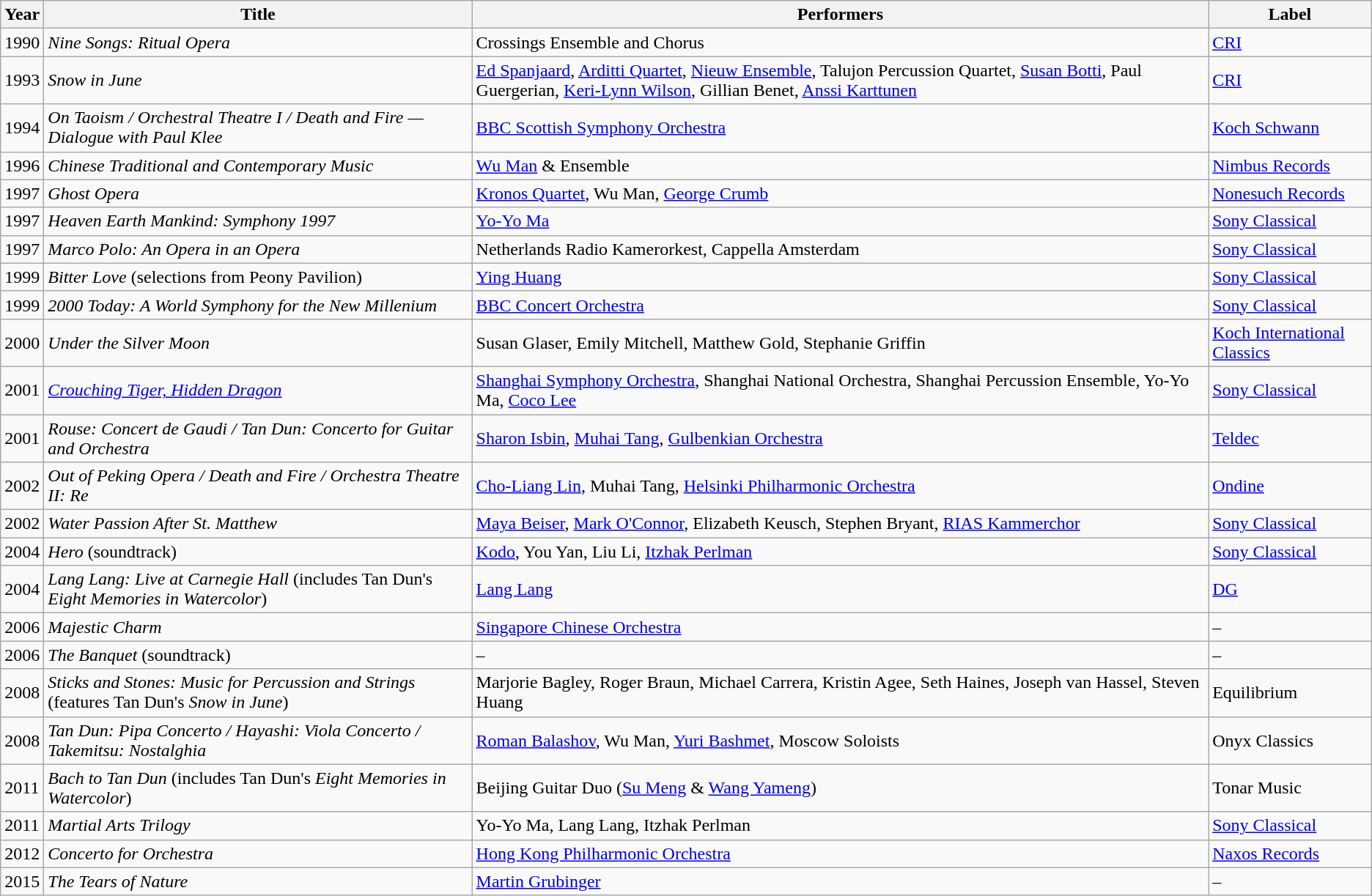<table class = "wikitable sortable plainrowheaders">
<tr>
<th scope="col">Year</th>
<th scope="col">Title</th>
<th scope="col">Performers</th>
<th scope="col">Label</th>
</tr>
<tr>
<td>1990</td>
<td><em>Nine Songs: Ritual Opera</em></td>
<td>Crossings Ensemble and Chorus</td>
<td><a href='#'>CRI</a></td>
</tr>
<tr>
<td>1993</td>
<td><em>Snow in June</em></td>
<td><a href='#'>Ed Spanjaard</a>, <a href='#'>Arditti Quartet</a>, <a href='#'>Nieuw Ensemble</a>, Talujon Percussion Quartet, <a href='#'>Susan Botti</a>, Paul Guergerian, <a href='#'>Keri-Lynn Wilson</a>, Gillian Benet, <a href='#'>Anssi Karttunen</a></td>
<td><a href='#'>CRI</a></td>
</tr>
<tr>
<td>1994</td>
<td><em>On Taoism / Orchestral Theatre I / Death and Fire — Dialogue with Paul Klee</em></td>
<td><a href='#'>BBC Scottish Symphony Orchestra</a></td>
<td><a href='#'>Koch Schwann</a></td>
</tr>
<tr>
<td>1996</td>
<td><em>Chinese Traditional and Contemporary Music</em></td>
<td><a href='#'>Wu Man</a> & Ensemble</td>
<td><a href='#'>Nimbus Records</a></td>
</tr>
<tr>
<td>1997</td>
<td><em>Ghost Opera</em></td>
<td><a href='#'>Kronos Quartet</a>, Wu Man, <a href='#'>George Crumb</a></td>
<td><a href='#'>Nonesuch Records</a></td>
</tr>
<tr>
<td>1997</td>
<td><em>Heaven Earth Mankind: Symphony 1997</em></td>
<td><a href='#'>Yo-Yo Ma</a></td>
<td><a href='#'>Sony Classical</a></td>
</tr>
<tr>
<td>1997</td>
<td><em>Marco Polo: An Opera in an Opera</em></td>
<td>Netherlands Radio Kamerorkest, Cappella Amsterdam</td>
<td><a href='#'>Sony Classical</a></td>
</tr>
<tr>
<td>1999</td>
<td><em>Bitter Love</em> (selections from Peony Pavilion)</td>
<td><a href='#'>Ying Huang</a></td>
<td><a href='#'>Sony Classical</a></td>
</tr>
<tr>
<td>1999</td>
<td><em>2000 Today: A World Symphony for the New Millenium</em></td>
<td><a href='#'>BBC Concert Orchestra</a></td>
<td><a href='#'>Sony Classical</a></td>
</tr>
<tr>
<td>2000</td>
<td><em>Under the Silver Moon</em></td>
<td>Susan Glaser, Emily Mitchell, Matthew Gold, Stephanie Griffin</td>
<td><a href='#'>Koch International Classics</a></td>
</tr>
<tr>
<td>2001</td>
<td><em><a href='#'>Crouching Tiger, Hidden Dragon</a></em></td>
<td><a href='#'>Shanghai Symphony Orchestra</a>, Shanghai National Orchestra, Shanghai Percussion Ensemble, Yo-Yo Ma, <a href='#'>Coco Lee</a></td>
<td><a href='#'>Sony Classical</a></td>
</tr>
<tr>
<td>2001</td>
<td><em>Rouse: Concert de Gaudi / Tan Dun: Concerto for Guitar and Orchestra</em></td>
<td><a href='#'>Sharon Isbin</a>, <a href='#'>Muhai Tang</a>, <a href='#'>Gulbenkian Orchestra</a></td>
<td><a href='#'>Teldec</a></td>
</tr>
<tr>
<td>2002</td>
<td><em>Out of Peking Opera / Death and Fire / Orchestra Theatre II: Re</em></td>
<td><a href='#'>Cho-Liang Lin</a>, Muhai Tang, <a href='#'>Helsinki Philharmonic Orchestra</a></td>
<td><a href='#'>Ondine</a></td>
</tr>
<tr>
<td>2002</td>
<td><em>Water Passion After St. Matthew</em></td>
<td><a href='#'>Maya Beiser</a>, <a href='#'>Mark O'Connor</a>, Elizabeth Keusch, Stephen Bryant, <a href='#'>RIAS Kammerchor</a></td>
<td><a href='#'>Sony Classical</a></td>
</tr>
<tr>
<td>2004</td>
<td><em>Hero</em> (soundtrack)</td>
<td><a href='#'>Kodo</a>, You Yan, Liu Li, <a href='#'>Itzhak Perlman</a></td>
<td><a href='#'>Sony Classical</a></td>
</tr>
<tr>
<td>2004</td>
<td><em>Lang Lang: Live at Carnegie Hall</em> (includes Tan Dun's <em>Eight Memories in Watercolor</em>)</td>
<td><a href='#'>Lang Lang</a></td>
<td><a href='#'>DG</a></td>
</tr>
<tr>
<td>2006</td>
<td><em>Majestic Charm</em></td>
<td><a href='#'>Singapore Chinese Orchestra</a></td>
<td>–</td>
</tr>
<tr>
<td>2006</td>
<td><em>The Banquet</em> (soundtrack)</td>
<td>–</td>
<td>–</td>
</tr>
<tr>
<td>2008</td>
<td><em>Sticks and Stones: Music for Percussion and Strings</em> (features Tan Dun's <em>Snow in June</em>)</td>
<td>Marjorie Bagley, Roger Braun, Michael Carrera, Kristin Agee, Seth Haines, Joseph van Hassel, Steven Huang</td>
<td>Equilibrium</td>
</tr>
<tr>
<td>2008</td>
<td><em>Tan Dun: Pipa Concerto / Hayashi: Viola Concerto / Takemitsu: Nostalghia</em></td>
<td><a href='#'>Roman Balashov</a>, Wu Man, <a href='#'>Yuri Bashmet</a>, Moscow Soloists</td>
<td>Onyx Classics</td>
</tr>
<tr>
<td>2011</td>
<td><em>Bach to Tan Dun</em> (includes Tan Dun's <em>Eight Memories in Watercolor</em>)</td>
<td>Beijing Guitar Duo (<a href='#'>Su Meng</a> & <a href='#'>Wang Yameng</a>)</td>
<td>Tonar Music</td>
</tr>
<tr>
<td>2011</td>
<td><em>Martial Arts Trilogy</em></td>
<td>Yo-Yo Ma, Lang Lang, Itzhak Perlman</td>
<td><a href='#'>Sony Classical</a></td>
</tr>
<tr>
<td>2012</td>
<td><em>Concerto for Orchestra</em></td>
<td><a href='#'>Hong Kong Philharmonic Orchestra</a></td>
<td><a href='#'>Naxos Records</a></td>
</tr>
<tr>
<td>2015</td>
<td><em>The Tears of Nature</em></td>
<td><a href='#'>Martin Grubinger</a></td>
<td>–</td>
</tr>
</table>
